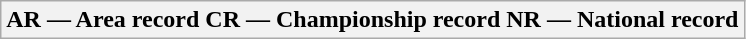<table class=wikitable>
<tr>
<th>AR — Area record  CR — Championship record  NR — National record</th>
</tr>
</table>
